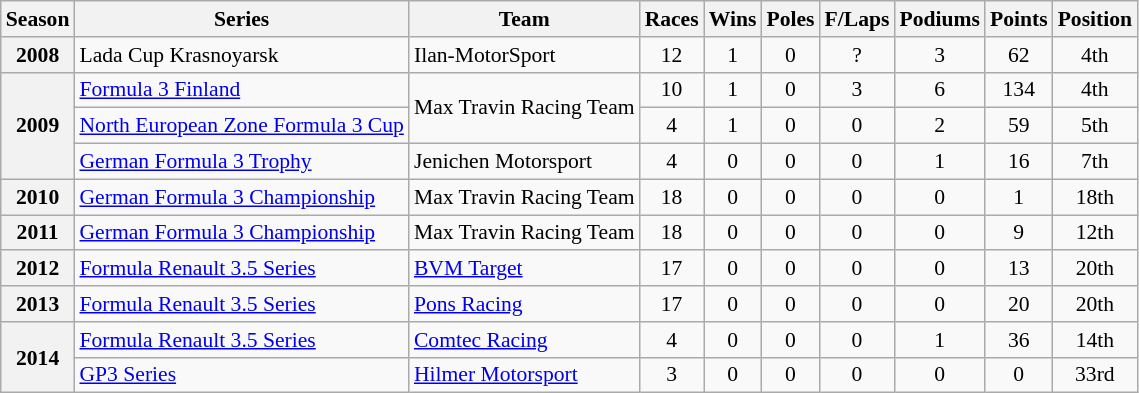<table class="wikitable" style="font-size: 90%; text-align:center">
<tr>
<th>Season</th>
<th>Series</th>
<th>Team</th>
<th>Races</th>
<th>Wins</th>
<th>Poles</th>
<th>F/Laps</th>
<th>Podiums</th>
<th>Points</th>
<th>Position</th>
</tr>
<tr>
<th>2008</th>
<td align=left>Lada Cup Krasnoyarsk</td>
<td align=left>Ilan-MotorSport</td>
<td>12</td>
<td>1</td>
<td>0</td>
<td>?</td>
<td>3</td>
<td>62</td>
<td>4th</td>
</tr>
<tr>
<th rowspan=3>2009</th>
<td align=left><a href='#'>Formula 3 Finland</a></td>
<td align=left rowspan=2 nowrap>Max Travin Racing Team</td>
<td>10</td>
<td>1</td>
<td>0</td>
<td>3</td>
<td>6</td>
<td>134</td>
<td>4th</td>
</tr>
<tr>
<td align=left nowrap><a href='#'>North European Zone Formula 3 Cup</a></td>
<td>4</td>
<td>1</td>
<td>0</td>
<td>0</td>
<td>2</td>
<td>59</td>
<td>5th</td>
</tr>
<tr>
<td align=left><a href='#'>German Formula 3 Trophy</a></td>
<td align=left>Jenichen Motorsport</td>
<td>4</td>
<td>0</td>
<td>0</td>
<td>0</td>
<td>1</td>
<td>16</td>
<td>7th</td>
</tr>
<tr>
<th>2010</th>
<td align=left><a href='#'>German Formula 3 Championship</a></td>
<td align=left>Max Travin Racing Team</td>
<td>18</td>
<td>0</td>
<td>0</td>
<td>0</td>
<td>0</td>
<td>1</td>
<td>18th</td>
</tr>
<tr>
<th>2011</th>
<td align=left><a href='#'>German Formula 3 Championship</a></td>
<td align=left>Max Travin Racing Team</td>
<td>18</td>
<td>0</td>
<td>0</td>
<td>0</td>
<td>0</td>
<td>9</td>
<td>12th</td>
</tr>
<tr>
<th>2012</th>
<td align=left><a href='#'>Formula Renault 3.5 Series</a></td>
<td align=left><a href='#'>BVM Target</a></td>
<td>17</td>
<td>0</td>
<td>0</td>
<td>0</td>
<td>0</td>
<td>13</td>
<td>20th</td>
</tr>
<tr>
<th>2013</th>
<td align=left><a href='#'>Formula Renault 3.5 Series</a></td>
<td align=left><a href='#'>Pons Racing</a></td>
<td>17</td>
<td>0</td>
<td>0</td>
<td>0</td>
<td>0</td>
<td>20</td>
<td>20th</td>
</tr>
<tr>
<th rowspan=2>2014</th>
<td align=left><a href='#'>Formula Renault 3.5 Series</a></td>
<td align=left><a href='#'>Comtec Racing</a></td>
<td>4</td>
<td>0</td>
<td>0</td>
<td>0</td>
<td>1</td>
<td>36</td>
<td>14th</td>
</tr>
<tr>
<td align=left><a href='#'>GP3 Series</a></td>
<td align=left><a href='#'>Hilmer Motorsport</a></td>
<td>3</td>
<td>0</td>
<td>0</td>
<td>0</td>
<td>0</td>
<td>0</td>
<td>33rd</td>
</tr>
</table>
